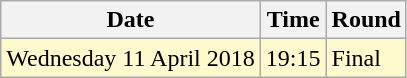<table class="wikitable">
<tr>
<th>Date</th>
<th>Time</th>
<th>Round</th>
</tr>
<tr>
<td style=background:lemonchiffon>Wednesday 11 April 2018</td>
<td style=background:lemonchiffon>19:15</td>
<td style=background:lemonchiffon>Final</td>
</tr>
</table>
